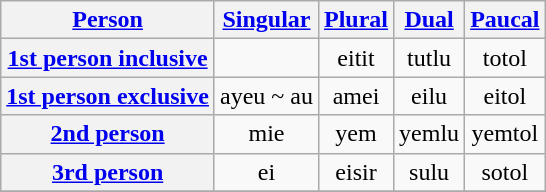<table class="wikitable" style="text-align: center;">
<tr>
<th><a href='#'>Person</a></th>
<th><a href='#'>Singular</a></th>
<th><a href='#'>Plural</a></th>
<th><a href='#'>Dual</a></th>
<th><a href='#'>Paucal</a></th>
</tr>
<tr>
<th><a href='#'>1st person inclusive</a></th>
<td></td>
<td>eitit</td>
<td>tutlu</td>
<td>totol</td>
</tr>
<tr>
<th><a href='#'>1st person exclusive</a></th>
<td>ayeu ~ au</td>
<td>amei</td>
<td>eilu</td>
<td>eitol</td>
</tr>
<tr>
<th><a href='#'>2nd person</a></th>
<td>mie</td>
<td>yem</td>
<td>yemlu</td>
<td>yemtol</td>
</tr>
<tr>
<th><a href='#'>3rd person</a></th>
<td>ei</td>
<td>eisir</td>
<td>sulu</td>
<td>sotol</td>
</tr>
<tr>
</tr>
</table>
